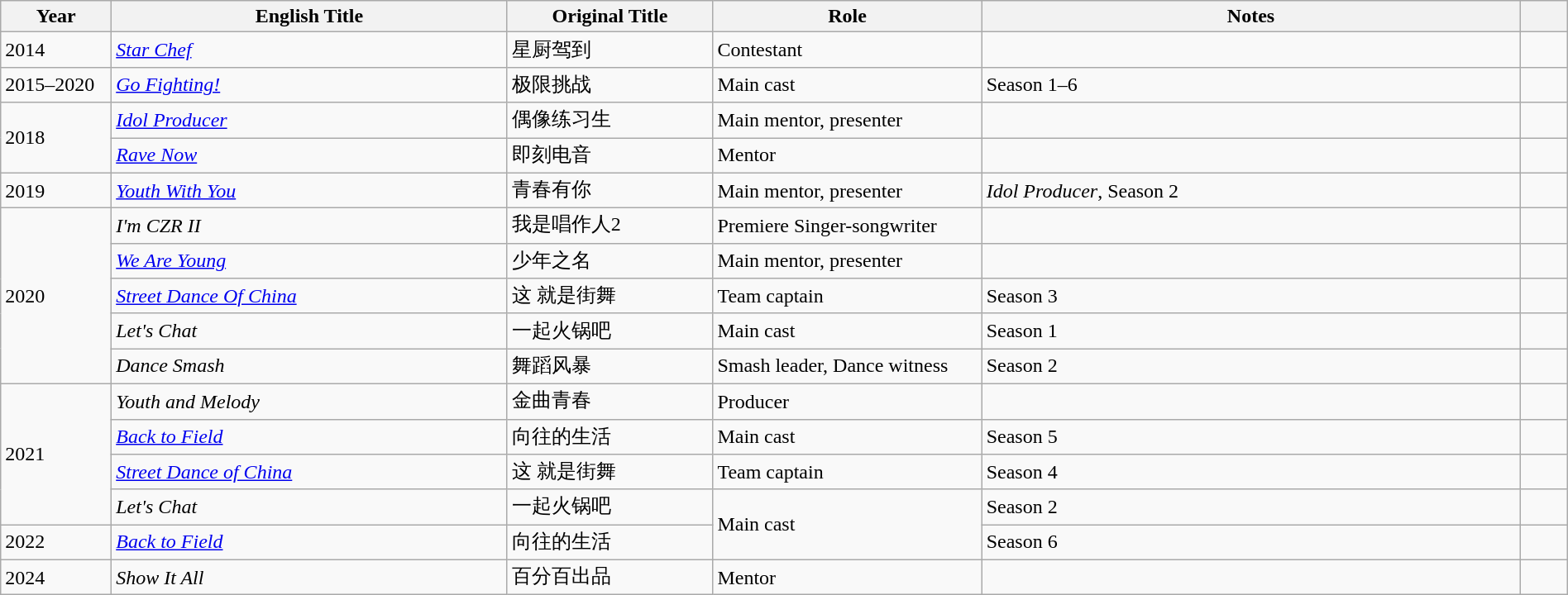<table class="wikitable plainrowheaders sortable" style="width:100%">
<tr>
<th scope="col" style="width:7%">Year</th>
<th scope="col" style="width:25%">English Title</th>
<th scope="col" style="width:13%">Original Title</th>
<th scope="col" style="width:17%">Role</th>
<th scope="col" class="unsortable" style="width:34%">Notes</th>
<th scope="col" class="unsortable" style="width:3%"></th>
</tr>
<tr>
<td>2014</td>
<td><em><a href='#'>Star Chef</a></em></td>
<td>星厨驾到</td>
<td>Contestant</td>
<td></td>
<td></td>
</tr>
<tr>
<td>2015–2020</td>
<td><em><a href='#'>Go Fighting!</a></em></td>
<td>极限挑战</td>
<td>Main cast</td>
<td>Season 1–6</td>
<td></td>
</tr>
<tr>
<td rowspan="2">2018</td>
<td><em><a href='#'>Idol Producer</a></em></td>
<td>偶像练习生</td>
<td>Main mentor, presenter</td>
<td></td>
<td></td>
</tr>
<tr>
<td><em><a href='#'>Rave Now</a></em></td>
<td>即刻电音</td>
<td>Mentor</td>
<td></td>
<td></td>
</tr>
<tr>
<td>2019</td>
<td><em><a href='#'>Youth With You</a></em></td>
<td>青春有你</td>
<td>Main mentor, presenter</td>
<td><em>Idol Producer</em>, Season 2</td>
<td></td>
</tr>
<tr>
<td rowspan="5">2020</td>
<td><em>I'm CZR II</em></td>
<td>我是唱作人2</td>
<td>Premiere Singer-songwriter</td>
<td></td>
<td></td>
</tr>
<tr>
<td><em><a href='#'>We Are Young</a></em></td>
<td>少年之名</td>
<td>Main mentor, presenter</td>
<td></td>
<td></td>
</tr>
<tr>
<td><em><a href='#'>Street Dance Of China</a></em></td>
<td>这 就是街舞</td>
<td>Team captain</td>
<td>Season 3</td>
<td></td>
</tr>
<tr>
<td><em>Let's Chat</em></td>
<td>一起火锅吧</td>
<td>Main cast</td>
<td>Season 1</td>
<td></td>
</tr>
<tr>
<td><em>Dance Smash</em></td>
<td>舞蹈风暴</td>
<td>Smash leader, Dance witness</td>
<td>Season 2</td>
<td></td>
</tr>
<tr>
<td rowspan="4">2021</td>
<td><em>Youth and Melody</em></td>
<td>金曲青春</td>
<td>Producer</td>
<td></td>
<td></td>
</tr>
<tr>
<td><em><a href='#'>Back to Field</a></em></td>
<td>向往的生活</td>
<td>Main cast</td>
<td>Season 5</td>
<td></td>
</tr>
<tr>
<td><em><a href='#'>Street Dance of China</a></em></td>
<td>这 就是街舞</td>
<td>Team captain</td>
<td>Season 4</td>
<td></td>
</tr>
<tr>
<td><em>Let's Chat</em></td>
<td>一起火锅吧</td>
<td rowspan="2">Main cast</td>
<td>Season 2</td>
<td></td>
</tr>
<tr>
<td>2022</td>
<td><em><a href='#'>Back to Field</a></em></td>
<td>向往的生活</td>
<td>Season 6</td>
<td></td>
</tr>
<tr>
<td>2024</td>
<td><em>Show It All</em></td>
<td>百分百出品</td>
<td>Mentor</td>
<td></td>
<td></td>
</tr>
</table>
